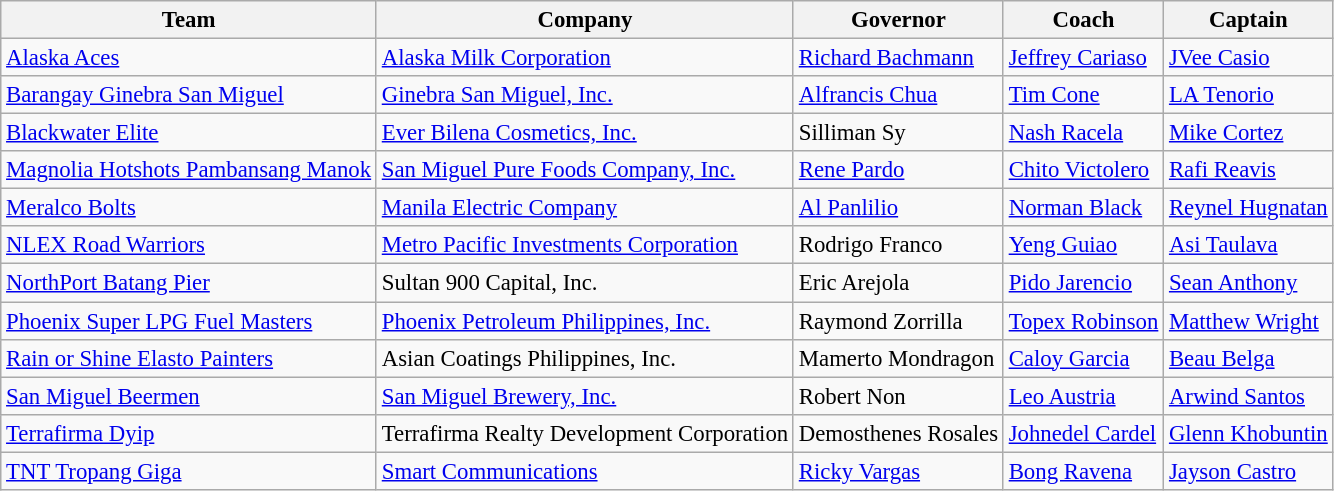<table class="wikitable sortable" style="font-size:95%">
<tr>
<th>Team</th>
<th>Company</th>
<th>Governor</th>
<th>Coach</th>
<th>Captain</th>
</tr>
<tr>
<td><a href='#'>Alaska Aces</a></td>
<td><a href='#'>Alaska Milk Corporation</a></td>
<td><a href='#'>Richard Bachmann</a></td>
<td><a href='#'>Jeffrey Cariaso</a></td>
<td><a href='#'>JVee Casio</a></td>
</tr>
<tr>
<td><a href='#'>Barangay Ginebra San Miguel</a></td>
<td><a href='#'>Ginebra San Miguel, Inc.</a></td>
<td><a href='#'>Alfrancis Chua</a></td>
<td><a href='#'>Tim Cone</a></td>
<td><a href='#'>LA Tenorio</a></td>
</tr>
<tr>
<td><a href='#'>Blackwater Elite</a></td>
<td><a href='#'>Ever Bilena Cosmetics, Inc.</a></td>
<td>Silliman Sy</td>
<td><a href='#'>Nash Racela</a></td>
<td><a href='#'>Mike Cortez</a></td>
</tr>
<tr>
<td><a href='#'>Magnolia Hotshots Pambansang Manok</a></td>
<td><a href='#'>San Miguel Pure Foods Company, Inc.</a></td>
<td><a href='#'>Rene Pardo</a></td>
<td><a href='#'>Chito Victolero</a></td>
<td><a href='#'>Rafi Reavis</a></td>
</tr>
<tr>
<td><a href='#'>Meralco Bolts</a></td>
<td><a href='#'>Manila Electric Company</a></td>
<td><a href='#'>Al Panlilio</a></td>
<td><a href='#'>Norman Black</a></td>
<td><a href='#'>Reynel Hugnatan</a></td>
</tr>
<tr>
<td><a href='#'>NLEX Road Warriors</a></td>
<td><a href='#'>Metro Pacific Investments Corporation</a></td>
<td>Rodrigo Franco</td>
<td><a href='#'>Yeng Guiao</a></td>
<td><a href='#'>Asi Taulava</a></td>
</tr>
<tr>
<td><a href='#'>NorthPort Batang Pier</a></td>
<td>Sultan 900 Capital, Inc.</td>
<td>Eric Arejola</td>
<td><a href='#'>Pido Jarencio</a></td>
<td><a href='#'>Sean Anthony</a></td>
</tr>
<tr>
<td><a href='#'>Phoenix Super LPG Fuel Masters</a></td>
<td><a href='#'>Phoenix Petroleum Philippines, Inc.</a></td>
<td>Raymond Zorrilla</td>
<td><a href='#'>Topex Robinson</a></td>
<td><a href='#'>Matthew Wright</a></td>
</tr>
<tr>
<td><a href='#'>Rain or Shine Elasto Painters</a></td>
<td>Asian Coatings Philippines, Inc.</td>
<td>Mamerto Mondragon</td>
<td><a href='#'>Caloy Garcia</a></td>
<td><a href='#'>Beau Belga</a></td>
</tr>
<tr>
<td><a href='#'>San Miguel Beermen</a></td>
<td><a href='#'>San Miguel Brewery, Inc.</a></td>
<td>Robert Non</td>
<td><a href='#'>Leo Austria</a></td>
<td><a href='#'>Arwind Santos</a></td>
</tr>
<tr>
<td><a href='#'>Terrafirma Dyip</a></td>
<td>Terrafirma Realty Development Corporation</td>
<td>Demosthenes Rosales</td>
<td><a href='#'>Johnedel Cardel</a></td>
<td><a href='#'>Glenn Khobuntin</a></td>
</tr>
<tr>
<td><a href='#'>TNT Tropang Giga</a></td>
<td><a href='#'>Smart Communications</a></td>
<td><a href='#'>Ricky Vargas</a></td>
<td><a href='#'>Bong Ravena</a></td>
<td><a href='#'>Jayson Castro</a></td>
</tr>
</table>
